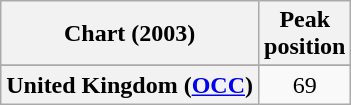<table class="wikitable plainrowheaders sortable" style="text-align:center;">
<tr>
<th>Chart (2003)</th>
<th>Peak<br>position</th>
</tr>
<tr>
</tr>
<tr>
</tr>
<tr>
<th scope="row">United Kingdom (<a href='#'>OCC</a>)</th>
<td>69</td>
</tr>
</table>
